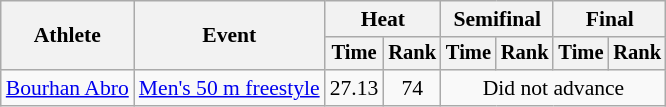<table class=wikitable style="font-size:90%">
<tr>
<th rowspan="2">Athlete</th>
<th rowspan="2">Event</th>
<th colspan="2">Heat</th>
<th colspan="2">Semifinal</th>
<th colspan="2">Final</th>
</tr>
<tr style="font-size:95%">
<th>Time</th>
<th>Rank</th>
<th>Time</th>
<th>Rank</th>
<th>Time</th>
<th>Rank</th>
</tr>
<tr align=center>
<td align=left><a href='#'>Bourhan Abro</a></td>
<td align=left><a href='#'>Men's 50 m freestyle</a></td>
<td>27.13</td>
<td>74</td>
<td colspan=4>Did not advance</td>
</tr>
</table>
